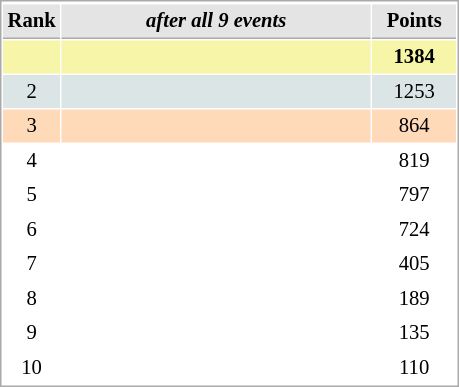<table cellspacing="1" cellpadding="3" style="border:1px solid #AAAAAA;font-size:86%">
<tr style="background-color: #E4E4E4;">
</tr>
<tr style="background-color: #E4E4E4;">
<th style="border-bottom:1px solid #AAAAAA; width: 10px;">Rank</th>
<th style="border-bottom:1px solid #AAAAAA; width: 200px;"><em>after all 9 events</em></th>
<th style="border-bottom:1px solid #AAAAAA; width: 50px;">Points</th>
</tr>
<tr style="background:#f7f6a8;">
<td align=center></td>
<td><strong></strong></td>
<td align=center><strong>1384</strong></td>
</tr>
<tr style="background:#dce5e5;">
<td align=center>2</td>
<td></td>
<td align=center>1253</td>
</tr>
<tr style="background:#ffdab9;">
<td align=center>3</td>
<td></td>
<td align=center>864</td>
</tr>
<tr>
<td align=center>4</td>
<td></td>
<td align=center>819</td>
</tr>
<tr>
<td align=center>5</td>
<td></td>
<td align=center>797</td>
</tr>
<tr>
<td align=center>6</td>
<td></td>
<td align=center>724</td>
</tr>
<tr>
<td align=center>7</td>
<td>  </td>
<td align=center>405</td>
</tr>
<tr>
<td align=center>8</td>
<td></td>
<td align=center>189</td>
</tr>
<tr>
<td align=center>9</td>
<td></td>
<td align=center>135</td>
</tr>
<tr>
<td align=center>10</td>
<td></td>
<td align=center>110</td>
</tr>
</table>
